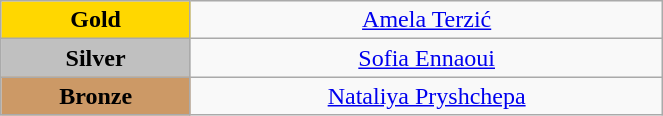<table class="wikitable" style="text-align:center; " width="35%">
<tr>
<td bgcolor="gold"><strong>Gold</strong></td>
<td><a href='#'>Amela Terzić</a><br>  <small><em></em></small></td>
</tr>
<tr>
<td bgcolor="silver"><strong>Silver</strong></td>
<td><a href='#'>Sofia Ennaoui</a><br>  <small><em></em></small></td>
</tr>
<tr>
<td bgcolor="CC9966"><strong>Bronze</strong></td>
<td><a href='#'>Nataliya Pryshchepa</a><br>  <small><em></em></small></td>
</tr>
</table>
